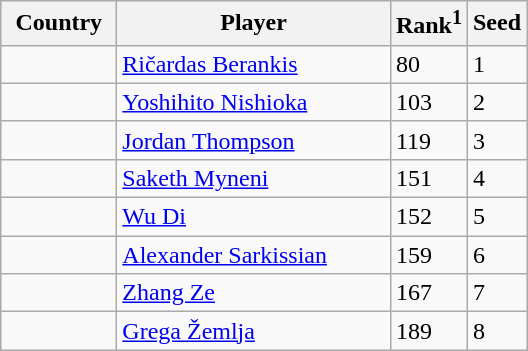<table class="sortable wikitable">
<tr>
<th width="70">Country</th>
<th width="175">Player</th>
<th>Rank<sup>1</sup></th>
<th>Seed</th>
</tr>
<tr>
<td></td>
<td><a href='#'>Ričardas Berankis</a></td>
<td>80</td>
<td>1</td>
</tr>
<tr>
<td></td>
<td><a href='#'>Yoshihito Nishioka</a></td>
<td>103</td>
<td>2</td>
</tr>
<tr>
<td></td>
<td><a href='#'>Jordan Thompson</a></td>
<td>119</td>
<td>3</td>
</tr>
<tr>
<td></td>
<td><a href='#'>Saketh Myneni</a></td>
<td>151</td>
<td>4</td>
</tr>
<tr>
<td></td>
<td><a href='#'>Wu Di</a></td>
<td>152</td>
<td>5</td>
</tr>
<tr>
<td></td>
<td><a href='#'>Alexander Sarkissian</a></td>
<td>159</td>
<td>6</td>
</tr>
<tr>
<td></td>
<td><a href='#'>Zhang Ze</a></td>
<td>167</td>
<td>7</td>
</tr>
<tr>
<td></td>
<td><a href='#'>Grega Žemlja</a></td>
<td>189</td>
<td>8</td>
</tr>
</table>
